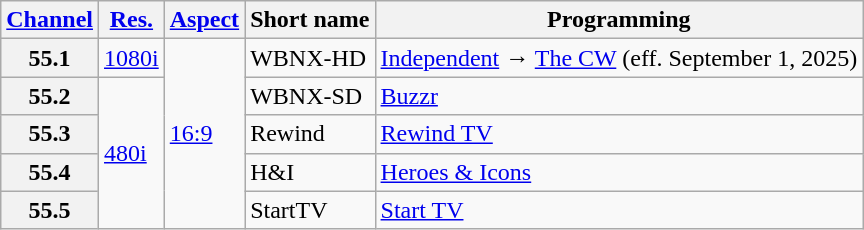<table class="wikitable">
<tr>
<th scope = "col"><a href='#'>Channel</a></th>
<th scope = "col"><a href='#'>Res.</a></th>
<th scope = "col"><a href='#'>Aspect</a></th>
<th scope = "col">Short name</th>
<th scope = "col">Programming</th>
</tr>
<tr>
<th scope = "row">55.1</th>
<td><a href='#'>1080i</a></td>
<td rowspan="5"><a href='#'>16:9</a></td>
<td>WBNX-HD</td>
<td><a href='#'>Independent</a> → <a href='#'>The CW</a> (eff. September 1, 2025)</td>
</tr>
<tr>
<th scope = "row">55.2</th>
<td rowspan="4"><a href='#'>480i</a></td>
<td>WBNX-SD</td>
<td><a href='#'>Buzzr</a></td>
</tr>
<tr>
<th scope = "row">55.3</th>
<td>Rewind</td>
<td><a href='#'>Rewind TV</a></td>
</tr>
<tr>
<th scope = "row">55.4</th>
<td>H&I</td>
<td><a href='#'>Heroes & Icons</a></td>
</tr>
<tr>
<th scope = "row">55.5</th>
<td>StartTV</td>
<td><a href='#'>Start TV</a></td>
</tr>
</table>
